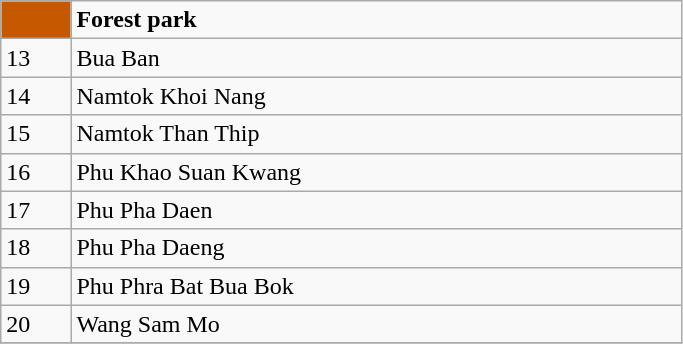<table class= "wikitable" style= "width:36%; display:inline-table;">
<tr>
<td style="width:3%; background:#C65900;"> </td>
<td style="width:33%;"><strong>Forest park</strong></td>
</tr>
<tr>
<td>13</td>
<td>Bua Ban</td>
</tr>
<tr>
<td>14</td>
<td>Namtok Khoi Nang</td>
</tr>
<tr>
<td>15</td>
<td>Namtok Than Thip</td>
</tr>
<tr>
<td>16</td>
<td>Phu Khao Suan Kwang</td>
</tr>
<tr>
<td>17</td>
<td>Phu Pha Daen</td>
</tr>
<tr>
<td>18</td>
<td>Phu Pha Daeng</td>
</tr>
<tr>
<td>19</td>
<td>Phu Phra Bat Bua Bok</td>
</tr>
<tr>
<td>20</td>
<td>Wang Sam Mo</td>
</tr>
<tr>
</tr>
</table>
